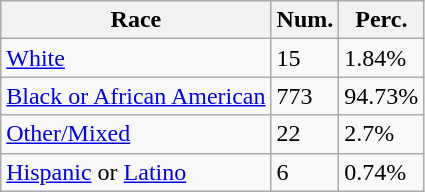<table class="wikitable">
<tr>
<th>Race</th>
<th>Num.</th>
<th>Perc.</th>
</tr>
<tr>
<td><a href='#'>White</a></td>
<td>15</td>
<td>1.84%</td>
</tr>
<tr>
<td><a href='#'>Black or African American</a></td>
<td>773</td>
<td>94.73%</td>
</tr>
<tr>
<td><a href='#'>Other/Mixed</a></td>
<td>22</td>
<td>2.7%</td>
</tr>
<tr>
<td><a href='#'>Hispanic</a> or <a href='#'>Latino</a></td>
<td>6</td>
<td>0.74%</td>
</tr>
</table>
